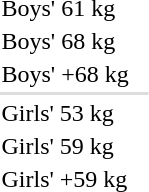<table>
<tr>
<td rowspan=2>Boys' 61 kg</td>
<td rowspan=2 nowrap></td>
<td rowspan=2></td>
<td nowrap></td>
</tr>
<tr>
<td></td>
</tr>
<tr>
<td rowspan=2>Boys' 68 kg</td>
<td rowspan=2></td>
<td rowspan=2 nowrap></td>
<td></td>
</tr>
<tr>
<td></td>
</tr>
<tr>
<td rowspan=2 nowrap>Boys' +68 kg</td>
<td rowspan=2></td>
<td rowspan=2></td>
<td></td>
</tr>
<tr>
<td></td>
</tr>
<tr bgcolor=#dddddd>
<td colspan=4></td>
</tr>
<tr>
<td rowspan=2>Girls' 53 kg</td>
<td rowspan=2></td>
<td rowspan=2 nowrap></td>
<td></td>
</tr>
<tr>
<td></td>
</tr>
<tr>
<td rowspan=2>Girls' 59 kg</td>
<td rowspan=2></td>
<td rowspan=2></td>
<td></td>
</tr>
<tr>
<td></td>
</tr>
<tr>
<td rowspan=2>Girls' +59 kg</td>
<td rowspan=2></td>
<td rowspan=2></td>
<td></td>
</tr>
<tr>
<td></td>
</tr>
</table>
